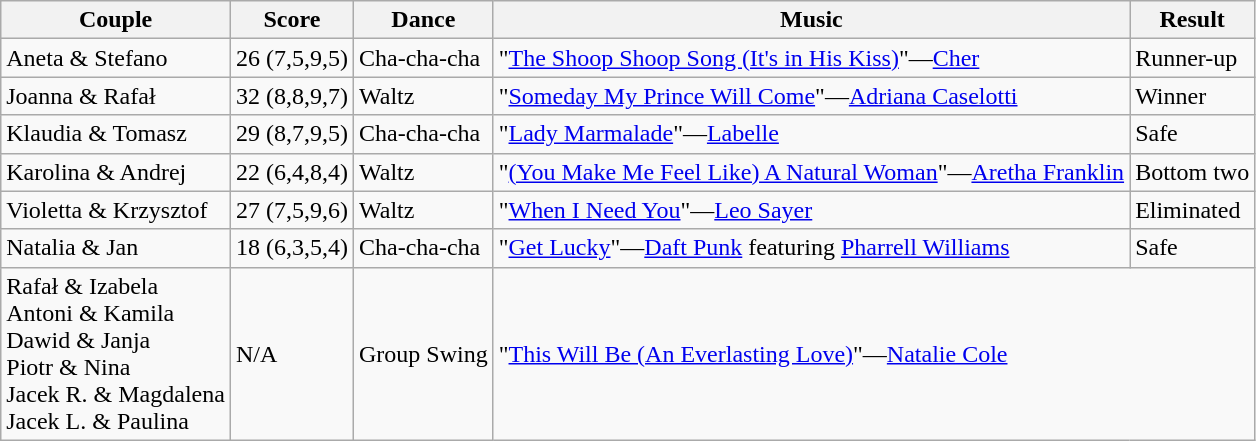<table class="wikitable">
<tr>
<th>Couple</th>
<th>Score</th>
<th>Dance</th>
<th>Music</th>
<th>Result</th>
</tr>
<tr>
<td>Aneta & Stefano</td>
<td>26 (7,5,9,5)</td>
<td>Cha-cha-cha</td>
<td>"<a href='#'>The Shoop Shoop Song (It's in His Kiss)</a>"—<a href='#'>Cher</a></td>
<td>Runner-up</td>
</tr>
<tr>
<td>Joanna & Rafał</td>
<td>32 (8,8,9,7)</td>
<td>Waltz</td>
<td>"<a href='#'>Someday My Prince Will Come</a>"—<a href='#'>Adriana Caselotti</a></td>
<td>Winner</td>
</tr>
<tr>
<td>Klaudia & Tomasz</td>
<td>29 (8,7,9,5)</td>
<td>Cha-cha-cha</td>
<td>"<a href='#'>Lady Marmalade</a>"—<a href='#'>Labelle</a></td>
<td>Safe</td>
</tr>
<tr>
<td>Karolina & Andrej</td>
<td>22 (6,4,8,4)</td>
<td>Waltz</td>
<td>"<a href='#'>(You Make Me Feel Like) A Natural Woman</a>"—<a href='#'>Aretha Franklin</a></td>
<td>Bottom two</td>
</tr>
<tr>
<td>Violetta & Krzysztof</td>
<td>27 (7,5,9,6)</td>
<td>Waltz</td>
<td>"<a href='#'>When I Need You</a>"—<a href='#'>Leo Sayer</a></td>
<td>Eliminated</td>
</tr>
<tr>
<td>Natalia & Jan</td>
<td>18 (6,3,5,4)</td>
<td>Cha-cha-cha</td>
<td>"<a href='#'>Get Lucky</a>"—<a href='#'>Daft Punk</a> featuring <a href='#'>Pharrell Williams</a></td>
<td>Safe</td>
</tr>
<tr>
<td>Rafał & Izabela<br>Antoni & Kamila<br>Dawid & Janja<br>Piotr & Nina<br>Jacek R. & Magdalena<br>Jacek L. & Paulina</td>
<td>N/A</td>
<td>Group Swing</td>
<td colspan=2>"<a href='#'>This Will Be (An Everlasting Love)</a>"—<a href='#'>Natalie Cole</a></td>
</tr>
</table>
